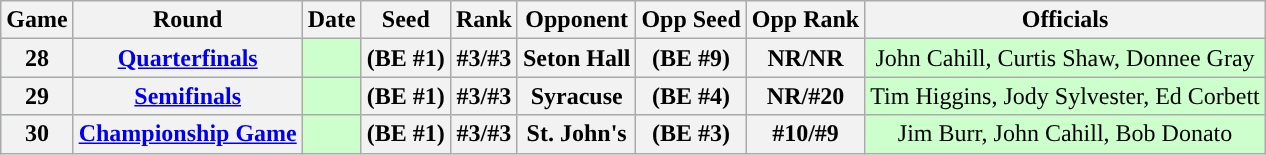<table class="wikitable">
<tr>
<th>Game</th>
<th>Round</th>
<th>Date</th>
<th>Seed</th>
<th>Rank</th>
<th>Opponent</th>
<th>Opp Seed</th>
<th>Opp Rank</th>
<th>Officials</th>
</tr>
<tr align="center" bgcolor="#ccffcc">
<th>28</th>
<th><a href='#'>Quarterfinals</a></th>
<td></td>
<th>(BE #1)</th>
<th>#3/#3</th>
<th>Seton Hall</th>
<th>(BE #9)</th>
<th>NR/NR</th>
<td>John Cahill, Curtis Shaw, Donnee Gray</td>
</tr>
<tr align="center" bgcolor="#ccffcc">
<th>29</th>
<th><a href='#'>Semifinals</a></th>
<td></td>
<th>(BE #1)</th>
<th>#3/#3</th>
<th>Syracuse</th>
<th>(BE #4)</th>
<th>NR/#20</th>
<td>Tim Higgins, Jody Sylvester, Ed Corbett</td>
</tr>
<tr align="center" bgcolor="#ccffcc">
<th>30</th>
<th><a href='#'>Championship Game</a></th>
<td></td>
<th>(BE #1)</th>
<th>#3/#3</th>
<th>St. John's</th>
<th>(BE #3)</th>
<th>#10/#9</th>
<td>Jim Burr, John Cahill, Bob Donato</td>
</tr>
</table>
